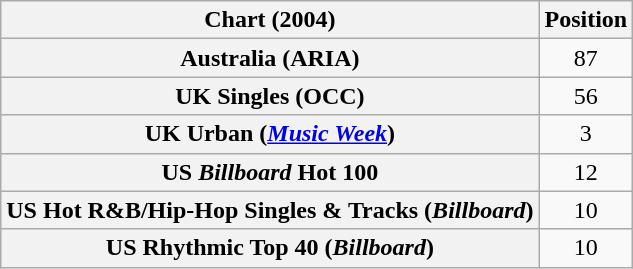<table class="wikitable sortable plainrowheaders" style="text-align:center">
<tr>
<th scope="col">Chart (2004)</th>
<th scope="col">Position</th>
</tr>
<tr>
<th scope="row">Australia (ARIA)</th>
<td>87</td>
</tr>
<tr>
<th scope="row">UK Singles (OCC)</th>
<td>56</td>
</tr>
<tr>
<th scope="row">UK Urban (<em><a href='#'>Music Week</a></em>)<br></th>
<td>3</td>
</tr>
<tr>
<th scope="row">US <em>Billboard</em> Hot 100</th>
<td>12</td>
</tr>
<tr>
<th scope="row">US Hot R&B/Hip-Hop Singles & Tracks (<em>Billboard</em>)</th>
<td>10</td>
</tr>
<tr>
<th scope="row">US Rhythmic Top 40 (<em>Billboard</em>)</th>
<td>10</td>
</tr>
</table>
